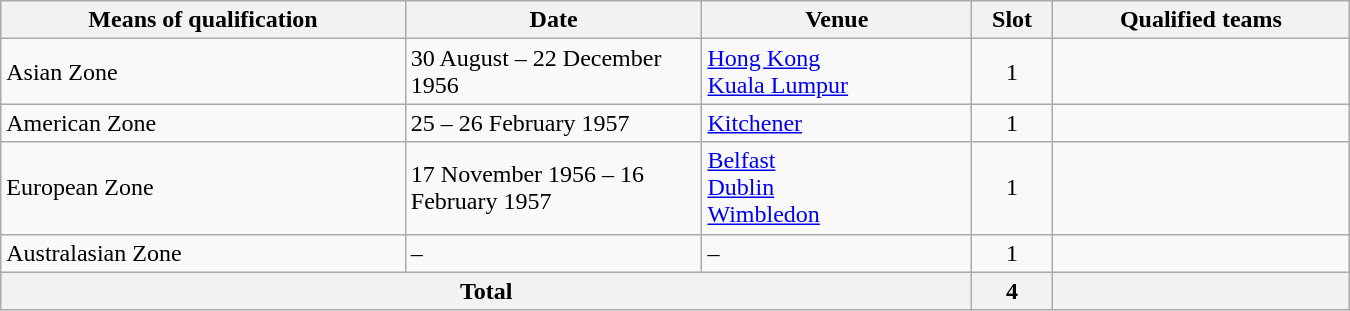<table class="wikitable" width="900">
<tr>
<th width="30%">Means of qualification</th>
<th width="22%">Date</th>
<th width="20%">Venue</th>
<th width="6%">Slot</th>
<th width="22%">Qualified teams</th>
</tr>
<tr>
<td>Asian Zone</td>
<td>30 August – 22 December 1956</td>
<td><a href='#'>Hong Kong</a><br><a href='#'>Kuala Lumpur</a></td>
<td align="center">1</td>
<td></td>
</tr>
<tr>
<td>American Zone</td>
<td>25 – 26 February 1957</td>
<td><a href='#'>Kitchener</a></td>
<td align="center">1</td>
<td></td>
</tr>
<tr>
<td>European Zone</td>
<td>17 November 1956 – 16 February 1957</td>
<td><a href='#'>Belfast</a><br><a href='#'>Dublin</a><br><a href='#'>Wimbledon</a></td>
<td align="center">1</td>
<td></td>
</tr>
<tr>
<td>Australasian Zone</td>
<td>–</td>
<td>–</td>
<td align="center">1</td>
<td></td>
</tr>
<tr>
<th colspan="3">Total</th>
<th>4</th>
<th></th>
</tr>
</table>
